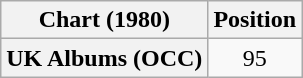<table class="wikitable plainrowheaders" style="text-align:center">
<tr>
<th scope="col">Chart (1980)</th>
<th scope="col">Position</th>
</tr>
<tr>
<th scope="row">UK Albums (OCC)</th>
<td>95</td>
</tr>
</table>
